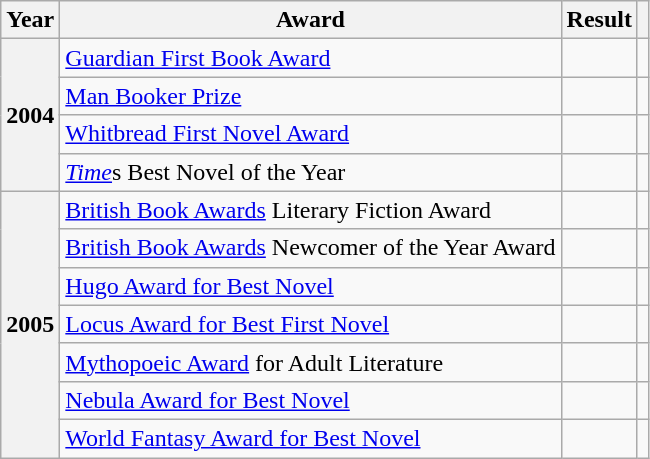<table class="wikitable sortable plainrowheaders">
<tr>
<th scope="col">Year</th>
<th scope="col">Award</th>
<th scope="col">Result</th>
<th scope="col" class="unsortable"></th>
</tr>
<tr>
<th scope="row" rowspan="4">2004</th>
<td><a href='#'>Guardian First Book Award</a></td>
<td></td>
<td align="center"></td>
</tr>
<tr>
<td><a href='#'>Man Booker Prize</a></td>
<td></td>
<td align="center"></td>
</tr>
<tr>
<td><a href='#'>Whitbread First Novel Award</a></td>
<td></td>
<td align="center"></td>
</tr>
<tr>
<td><em><a href='#'>Time</a></em>s Best Novel of the Year</td>
<td></td>
<td align=center></td>
</tr>
<tr>
<th scope="row" rowspan="7">2005</th>
<td><a href='#'>British Book Awards</a> Literary Fiction Award</td>
<td></td>
<td align=center></td>
</tr>
<tr>
<td><a href='#'>British Book Awards</a> Newcomer of the Year Award</td>
<td></td>
<td align="center"></td>
</tr>
<tr>
<td><a href='#'>Hugo Award for Best Novel</a></td>
<td></td>
<td align=center></td>
</tr>
<tr>
<td><a href='#'>Locus Award for Best First Novel</a></td>
<td></td>
<td align="center"></td>
</tr>
<tr>
<td><a href='#'>Mythopoeic Award</a> for Adult Literature</td>
<td></td>
<td align="center"></td>
</tr>
<tr>
<td><a href='#'>Nebula Award for Best Novel</a></td>
<td></td>
<td align=center></td>
</tr>
<tr>
<td><a href='#'>World Fantasy Award for Best Novel</a></td>
<td></td>
<td align="center"></td>
</tr>
</table>
